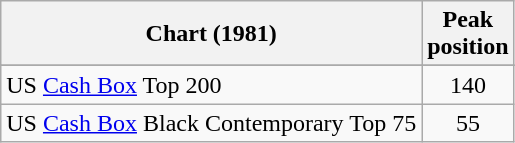<table class="wikitable sortable plainrowheaders">
<tr>
<th scope="col">Chart (1981)</th>
<th scope="col">Peak<br>position</th>
</tr>
<tr>
</tr>
<tr>
<td align="left">US <a href='#'>Cash Box</a> Top 200 </td>
<td align="center">140</td>
</tr>
<tr>
<td align="left">US <a href='#'>Cash Box</a> Black Contemporary Top 75 </td>
<td align="center">55</td>
</tr>
</table>
